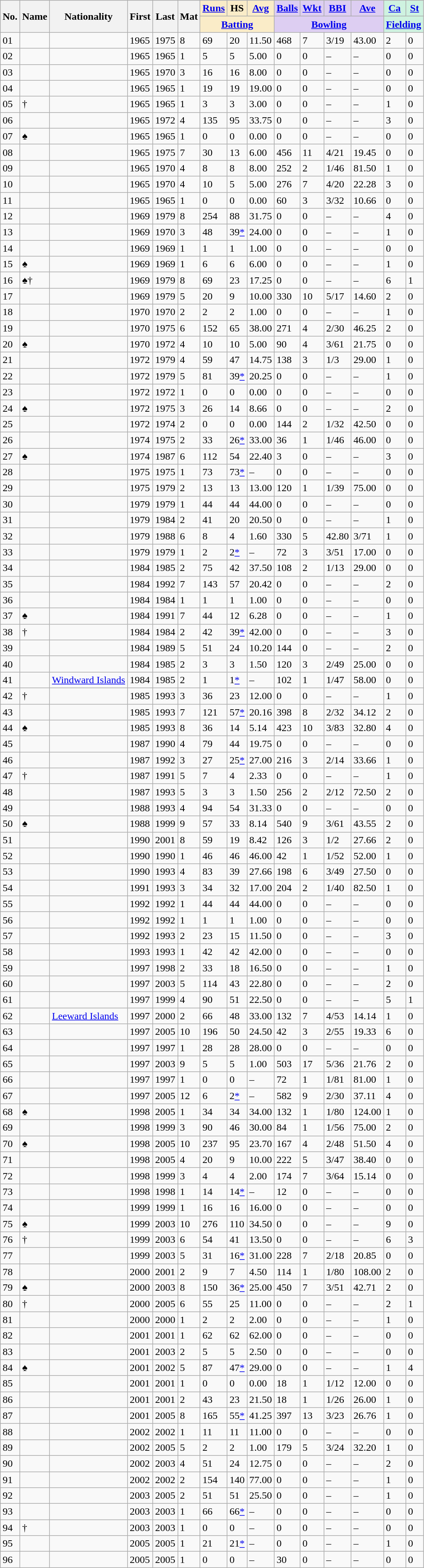<table class="wikitable sortable">
<tr align="center">
<th rowspan="2">No.</th>
<th rowspan="2">Name</th>
<th rowspan="2">Nationality</th>
<th rowspan="2">First</th>
<th rowspan="2">Last</th>
<th rowspan="2">Mat</th>
<th style="background:#faecc8"><a href='#'>Runs</a></th>
<th style="background:#faecc8">HS</th>
<th style="background:#faecc8"><a href='#'>Avg</a></th>
<th style="background:#ddcef2"><a href='#'>Balls</a></th>
<th style="background:#ddcef2"><a href='#'>Wkt</a></th>
<th style="background:#ddcef2"><a href='#'>BBI</a></th>
<th style="background:#ddcef2"><a href='#'>Ave</a></th>
<th style="background:#cef2e0"><a href='#'>Ca</a></th>
<th style="background:#cef2e0"><a href='#'>St</a></th>
</tr>
<tr class="unsortable">
<th colspan=3 style="background:#faecc8"><a href='#'>Batting</a></th>
<th colspan=4 style="background:#ddcef2"><a href='#'>Bowling</a></th>
<th colspan=2 style="background:#cef2e0"><a href='#'>Fielding</a></th>
</tr>
<tr>
<td><span>0</span>1</td>
<td><strong></strong></td>
<td></td>
<td>1965</td>
<td>1975</td>
<td>8</td>
<td>69</td>
<td>20</td>
<td>11.50</td>
<td>468</td>
<td>7</td>
<td>3/19</td>
<td>43.00</td>
<td>2</td>
<td>0</td>
</tr>
<tr>
<td><span>0</span>2</td>
<td></td>
<td></td>
<td>1965</td>
<td>1965</td>
<td>1</td>
<td>5</td>
<td>5</td>
<td>5.00</td>
<td>0</td>
<td>0</td>
<td>–</td>
<td>–</td>
<td>0</td>
<td>0</td>
</tr>
<tr>
<td><span>0</span>3</td>
<td><strong></strong></td>
<td></td>
<td>1965</td>
<td>1970</td>
<td>3</td>
<td>16</td>
<td>16</td>
<td>8.00</td>
<td>0</td>
<td>0</td>
<td>–</td>
<td>–</td>
<td>0</td>
<td>0</td>
</tr>
<tr>
<td><span>0</span>4</td>
<td><strong></strong></td>
<td></td>
<td>1965</td>
<td>1965</td>
<td>1</td>
<td>19</td>
<td>19</td>
<td>19.00</td>
<td>0</td>
<td>0</td>
<td>–</td>
<td>–</td>
<td>0</td>
<td>0</td>
</tr>
<tr>
<td><span>0</span>5</td>
<td> †</td>
<td></td>
<td>1965</td>
<td>1965</td>
<td>1</td>
<td>3</td>
<td>3</td>
<td>3.00</td>
<td>0</td>
<td>0</td>
<td>–</td>
<td>–</td>
<td>1</td>
<td>0</td>
</tr>
<tr>
<td><span>0</span>6</td>
<td></td>
<td></td>
<td>1965</td>
<td>1972</td>
<td>4</td>
<td>135</td>
<td>95</td>
<td>33.75</td>
<td>0</td>
<td>0</td>
<td>–</td>
<td>–</td>
<td>3</td>
<td>0</td>
</tr>
<tr>
<td><span>0</span>7</td>
<td><strong></strong> ♠</td>
<td></td>
<td>1965</td>
<td>1965</td>
<td>1</td>
<td>0</td>
<td>0</td>
<td>0.00</td>
<td>0</td>
<td>0</td>
<td>–</td>
<td>–</td>
<td>0</td>
<td>0</td>
</tr>
<tr>
<td><span>0</span>8</td>
<td></td>
<td></td>
<td>1965</td>
<td>1975</td>
<td>7</td>
<td>30</td>
<td>13</td>
<td>6.00</td>
<td>456</td>
<td>11</td>
<td>4/21</td>
<td>19.45</td>
<td>0</td>
<td>0</td>
</tr>
<tr>
<td><span>0</span>9</td>
<td><strong></strong></td>
<td></td>
<td>1965</td>
<td>1970</td>
<td>4</td>
<td>8</td>
<td>8</td>
<td>8.00</td>
<td>252</td>
<td>2</td>
<td>1/46</td>
<td>81.50</td>
<td>1</td>
<td>0</td>
</tr>
<tr>
<td>10</td>
<td><strong></strong></td>
<td></td>
<td>1965</td>
<td>1970</td>
<td>4</td>
<td>10</td>
<td>5</td>
<td>5.00</td>
<td>276</td>
<td>7</td>
<td>4/20</td>
<td>22.28</td>
<td>3</td>
<td>0</td>
</tr>
<tr>
<td>11</td>
<td></td>
<td></td>
<td>1965</td>
<td>1965</td>
<td>1</td>
<td>0</td>
<td>0</td>
<td>0.00</td>
<td>60</td>
<td>3</td>
<td>3/32</td>
<td>10.66</td>
<td>0</td>
<td>0</td>
</tr>
<tr>
<td>12</td>
<td><strong></strong></td>
<td></td>
<td>1969</td>
<td>1979</td>
<td>8</td>
<td>254</td>
<td>88</td>
<td>31.75</td>
<td>0</td>
<td>0</td>
<td>–</td>
<td>–</td>
<td>4</td>
<td>0</td>
</tr>
<tr>
<td>13</td>
<td><strong></strong></td>
<td></td>
<td>1969</td>
<td>1970</td>
<td>3</td>
<td>48</td>
<td>39<a href='#'>*</a></td>
<td>24.00</td>
<td>0</td>
<td>0</td>
<td>–</td>
<td>–</td>
<td>1</td>
<td>0</td>
</tr>
<tr>
<td>14</td>
<td><strong></strong></td>
<td></td>
<td>1969</td>
<td>1969</td>
<td>1</td>
<td>1</td>
<td>1</td>
<td>1.00</td>
<td>0</td>
<td>0</td>
<td>–</td>
<td>–</td>
<td>0</td>
<td>0</td>
</tr>
<tr>
<td>15</td>
<td><strong></strong> ♠</td>
<td></td>
<td>1969</td>
<td>1969</td>
<td>1</td>
<td>6</td>
<td>6</td>
<td>6.00</td>
<td>0</td>
<td>0</td>
<td>–</td>
<td>–</td>
<td>1</td>
<td>0</td>
</tr>
<tr>
<td>16</td>
<td> ♠†</td>
<td></td>
<td>1969</td>
<td>1979</td>
<td>8</td>
<td>69</td>
<td>23</td>
<td>17.25</td>
<td>0</td>
<td>0</td>
<td>–</td>
<td>–</td>
<td>6</td>
<td>1</td>
</tr>
<tr>
<td>17</td>
<td><strong></strong></td>
<td></td>
<td>1969</td>
<td>1979</td>
<td>5</td>
<td>20</td>
<td>9</td>
<td>10.00</td>
<td>330</td>
<td>10</td>
<td>5/17</td>
<td>14.60</td>
<td>2</td>
<td>0</td>
</tr>
<tr>
<td>18</td>
<td></td>
<td></td>
<td>1970</td>
<td>1970</td>
<td>2</td>
<td>2</td>
<td>2</td>
<td>1.00</td>
<td>0</td>
<td>0</td>
<td>–</td>
<td>–</td>
<td>1</td>
<td>0</td>
</tr>
<tr>
<td>19</td>
<td><strong></strong></td>
<td></td>
<td>1970</td>
<td>1975</td>
<td>6</td>
<td>152</td>
<td>65</td>
<td>38.00</td>
<td>271</td>
<td>4</td>
<td>2/30</td>
<td>46.25</td>
<td>2</td>
<td>0</td>
</tr>
<tr>
<td>20</td>
<td> ♠</td>
<td></td>
<td>1970</td>
<td>1972</td>
<td>4</td>
<td>10</td>
<td>10</td>
<td>5.00</td>
<td>90</td>
<td>4</td>
<td>3/61</td>
<td>21.75</td>
<td>0</td>
<td>0</td>
</tr>
<tr>
<td>21</td>
<td></td>
<td></td>
<td>1972</td>
<td>1979</td>
<td>4</td>
<td>59</td>
<td>47</td>
<td>14.75</td>
<td>138</td>
<td>3</td>
<td>1/3</td>
<td>29.00</td>
<td>1</td>
<td>0</td>
</tr>
<tr>
<td>22</td>
<td></td>
<td></td>
<td>1972</td>
<td>1979</td>
<td>5</td>
<td>81</td>
<td>39<a href='#'>*</a></td>
<td>20.25</td>
<td>0</td>
<td>0</td>
<td>–</td>
<td>–</td>
<td>1</td>
<td>0</td>
</tr>
<tr>
<td>23</td>
<td></td>
<td></td>
<td>1972</td>
<td>1972</td>
<td>1</td>
<td>0</td>
<td>0</td>
<td>0.00</td>
<td>0</td>
<td>0</td>
<td>–</td>
<td>–</td>
<td>0</td>
<td>0</td>
</tr>
<tr>
<td>24</td>
<td><strong></strong> ♠</td>
<td></td>
<td>1972</td>
<td>1975</td>
<td>3</td>
<td>26</td>
<td>14</td>
<td>8.66</td>
<td>0</td>
<td>0</td>
<td>–</td>
<td>–</td>
<td>2</td>
<td>0</td>
</tr>
<tr>
<td>25</td>
<td><strong></strong></td>
<td></td>
<td>1972</td>
<td>1974</td>
<td>2</td>
<td>0</td>
<td>0</td>
<td>0.00</td>
<td>144</td>
<td>2</td>
<td>1/32</td>
<td>42.50</td>
<td>0</td>
<td>0</td>
</tr>
<tr>
<td>26</td>
<td><strong></strong></td>
<td></td>
<td>1974</td>
<td>1975</td>
<td>2</td>
<td>33</td>
<td>26<a href='#'>*</a></td>
<td>33.00</td>
<td>36</td>
<td>1</td>
<td>1/46</td>
<td>46.00</td>
<td>0</td>
<td>0</td>
</tr>
<tr>
<td>27</td>
<td> ♠</td>
<td></td>
<td>1974</td>
<td>1987</td>
<td>6</td>
<td>112</td>
<td>54</td>
<td>22.40</td>
<td>3</td>
<td>0</td>
<td>–</td>
<td>–</td>
<td>3</td>
<td>0</td>
</tr>
<tr>
<td>28</td>
<td></td>
<td></td>
<td>1975</td>
<td>1975</td>
<td>1</td>
<td>73</td>
<td>73<a href='#'>*</a></td>
<td>–</td>
<td>0</td>
<td>0</td>
<td>–</td>
<td>–</td>
<td>0</td>
<td>0</td>
</tr>
<tr>
<td>29</td>
<td><strong></strong></td>
<td></td>
<td>1975</td>
<td>1979</td>
<td>2</td>
<td>13</td>
<td>13</td>
<td>13.00</td>
<td>120</td>
<td>1</td>
<td>1/39</td>
<td>75.00</td>
<td>0</td>
<td>0</td>
</tr>
<tr>
<td>30</td>
<td><strong></strong></td>
<td></td>
<td>1979</td>
<td>1979</td>
<td>1</td>
<td>44</td>
<td>44</td>
<td>44.00</td>
<td>0</td>
<td>0</td>
<td>–</td>
<td>–</td>
<td>0</td>
<td>0</td>
</tr>
<tr>
<td>31</td>
<td><strong></strong></td>
<td></td>
<td>1979</td>
<td>1984</td>
<td>2</td>
<td>41</td>
<td>20</td>
<td>20.50</td>
<td>0</td>
<td>0</td>
<td>–</td>
<td>–</td>
<td>1</td>
<td>0</td>
</tr>
<tr>
<td>32</td>
<td></td>
<td></td>
<td>1979</td>
<td>1988</td>
<td>6</td>
<td>8</td>
<td>4</td>
<td>1.60</td>
<td>330</td>
<td>5</td>
<td>42.80</td>
<td>3/71</td>
<td>1</td>
<td>0</td>
</tr>
<tr>
<td>33</td>
<td><strong></strong></td>
<td></td>
<td>1979</td>
<td>1979</td>
<td>1</td>
<td>2</td>
<td>2<a href='#'>*</a></td>
<td>–</td>
<td>72</td>
<td>3</td>
<td>3/51</td>
<td>17.00</td>
<td>0</td>
<td>0</td>
</tr>
<tr>
<td>34</td>
<td></td>
<td></td>
<td>1984</td>
<td>1985</td>
<td>2</td>
<td>75</td>
<td>42</td>
<td>37.50</td>
<td>108</td>
<td>2</td>
<td>1/13</td>
<td>29.00</td>
<td>0</td>
<td>0</td>
</tr>
<tr>
<td>35</td>
<td></td>
<td></td>
<td>1984</td>
<td>1992</td>
<td>7</td>
<td>143</td>
<td>57</td>
<td>20.42</td>
<td>0</td>
<td>0</td>
<td>–</td>
<td>–</td>
<td>2</td>
<td>0</td>
</tr>
<tr>
<td>36</td>
<td></td>
<td></td>
<td>1984</td>
<td>1984</td>
<td>1</td>
<td>1</td>
<td>1</td>
<td>1.00</td>
<td>0</td>
<td>0</td>
<td>–</td>
<td>–</td>
<td>0</td>
<td>0</td>
</tr>
<tr>
<td>37</td>
<td> ♠</td>
<td></td>
<td>1984</td>
<td>1991</td>
<td>7</td>
<td>44</td>
<td>12</td>
<td>6.28</td>
<td>0</td>
<td>0</td>
<td>–</td>
<td>–</td>
<td>1</td>
<td>0</td>
</tr>
<tr>
<td>38</td>
<td><strong></strong> †</td>
<td></td>
<td>1984</td>
<td>1984</td>
<td>2</td>
<td>42</td>
<td>39<a href='#'>*</a></td>
<td>42.00</td>
<td>0</td>
<td>0</td>
<td>–</td>
<td>–</td>
<td>3</td>
<td>0</td>
</tr>
<tr>
<td>39</td>
<td><strong></strong></td>
<td></td>
<td>1984</td>
<td>1989</td>
<td>5</td>
<td>51</td>
<td>24</td>
<td>10.20</td>
<td>144</td>
<td>0</td>
<td>–</td>
<td>–</td>
<td>2</td>
<td>0</td>
</tr>
<tr>
<td>40</td>
<td><strong></strong></td>
<td></td>
<td>1984</td>
<td>1985</td>
<td>2</td>
<td>3</td>
<td>3</td>
<td>1.50</td>
<td>120</td>
<td>3</td>
<td>2/49</td>
<td>25.00</td>
<td>0</td>
<td>0</td>
</tr>
<tr>
<td>41</td>
<td><strong></strong></td>
<td> <a href='#'>Windward Islands</a></td>
<td>1984</td>
<td>1985</td>
<td>2</td>
<td>1</td>
<td>1<a href='#'>*</a></td>
<td>–</td>
<td>102</td>
<td>1</td>
<td>1/47</td>
<td>58.00</td>
<td>0</td>
<td>0</td>
</tr>
<tr>
<td>42</td>
<td> †</td>
<td></td>
<td>1985</td>
<td>1993</td>
<td>3</td>
<td>36</td>
<td>23</td>
<td>12.00</td>
<td>0</td>
<td>0</td>
<td>–</td>
<td>–</td>
<td>1</td>
<td>0</td>
</tr>
<tr>
<td>43</td>
<td></td>
<td></td>
<td>1985</td>
<td>1993</td>
<td>7</td>
<td>121</td>
<td>57<a href='#'>*</a></td>
<td>20.16</td>
<td>398</td>
<td>8</td>
<td>2/32</td>
<td>34.12</td>
<td>2</td>
<td>0</td>
</tr>
<tr>
<td>44</td>
<td> ♠</td>
<td></td>
<td>1985</td>
<td>1993</td>
<td>8</td>
<td>36</td>
<td>14</td>
<td>5.14</td>
<td>423</td>
<td>10</td>
<td>3/83</td>
<td>32.80</td>
<td>4</td>
<td>0</td>
</tr>
<tr>
<td>45</td>
<td></td>
<td></td>
<td>1987</td>
<td>1990</td>
<td>4</td>
<td>79</td>
<td>44</td>
<td>19.75</td>
<td>0</td>
<td>0</td>
<td>–</td>
<td>–</td>
<td>0</td>
<td>0</td>
</tr>
<tr>
<td>46</td>
<td></td>
<td></td>
<td>1987</td>
<td>1992</td>
<td>3</td>
<td>27</td>
<td>25<a href='#'>*</a></td>
<td>27.00</td>
<td>216</td>
<td>3</td>
<td>2/14</td>
<td>33.66</td>
<td>1</td>
<td>0</td>
</tr>
<tr>
<td>47</td>
<td> †</td>
<td></td>
<td>1987</td>
<td>1991</td>
<td>5</td>
<td>7</td>
<td>4</td>
<td>2.33</td>
<td>0</td>
<td>0</td>
<td>–</td>
<td>–</td>
<td>1</td>
<td>0</td>
</tr>
<tr>
<td>48</td>
<td><strong></strong></td>
<td></td>
<td>1987</td>
<td>1993</td>
<td>5</td>
<td>3</td>
<td>3</td>
<td>1.50</td>
<td>256</td>
<td>2</td>
<td>2/12</td>
<td>72.50</td>
<td>2</td>
<td>0</td>
</tr>
<tr>
<td>49</td>
<td><strong></strong></td>
<td></td>
<td>1988</td>
<td>1993</td>
<td>4</td>
<td>94</td>
<td>54</td>
<td>31.33</td>
<td>0</td>
<td>0</td>
<td>–</td>
<td>–</td>
<td>0</td>
<td>0</td>
</tr>
<tr>
<td>50</td>
<td><strong></strong> ♠</td>
<td></td>
<td>1988</td>
<td>1999</td>
<td>9</td>
<td>57</td>
<td>33</td>
<td>8.14</td>
<td>540</td>
<td>9</td>
<td>3/61</td>
<td>43.55</td>
<td>2</td>
<td>0</td>
</tr>
<tr>
<td>51</td>
<td></td>
<td></td>
<td>1990</td>
<td>2001</td>
<td>8</td>
<td>59</td>
<td>19</td>
<td>8.42</td>
<td>126</td>
<td>3</td>
<td>1/2</td>
<td>27.66</td>
<td>2</td>
<td>0</td>
</tr>
<tr>
<td>52</td>
<td></td>
<td></td>
<td>1990</td>
<td>1990</td>
<td>1</td>
<td>46</td>
<td>46</td>
<td>46.00</td>
<td>42</td>
<td>1</td>
<td>1/52</td>
<td>52.00</td>
<td>1</td>
<td>0</td>
</tr>
<tr>
<td>53</td>
<td></td>
<td></td>
<td>1990</td>
<td>1993</td>
<td>4</td>
<td>83</td>
<td>39</td>
<td>27.66</td>
<td>198</td>
<td>6</td>
<td>3/49</td>
<td>27.50</td>
<td>0</td>
<td>0</td>
</tr>
<tr>
<td>54</td>
<td></td>
<td></td>
<td>1991</td>
<td>1993</td>
<td>3</td>
<td>34</td>
<td>32</td>
<td>17.00</td>
<td>204</td>
<td>2</td>
<td>1/40</td>
<td>82.50</td>
<td>1</td>
<td>0</td>
</tr>
<tr>
<td>55</td>
<td></td>
<td></td>
<td>1992</td>
<td>1992</td>
<td>1</td>
<td>44</td>
<td>44</td>
<td>44.00</td>
<td>0</td>
<td>0</td>
<td>–</td>
<td>–</td>
<td>0</td>
<td>0</td>
</tr>
<tr>
<td>56</td>
<td></td>
<td></td>
<td>1992</td>
<td>1992</td>
<td>1</td>
<td>1</td>
<td>1</td>
<td>1.00</td>
<td>0</td>
<td>0</td>
<td>–</td>
<td>–</td>
<td>0</td>
<td>0</td>
</tr>
<tr>
<td>57</td>
<td></td>
<td></td>
<td>1992</td>
<td>1993</td>
<td>2</td>
<td>23</td>
<td>15</td>
<td>11.50</td>
<td>0</td>
<td>0</td>
<td>–</td>
<td>–</td>
<td>3</td>
<td>0</td>
</tr>
<tr>
<td>58</td>
<td></td>
<td></td>
<td>1993</td>
<td>1993</td>
<td>1</td>
<td>42</td>
<td>42</td>
<td>42.00</td>
<td>0</td>
<td>0</td>
<td>–</td>
<td>–</td>
<td>0</td>
<td>0</td>
</tr>
<tr>
<td>59</td>
<td></td>
<td></td>
<td>1997</td>
<td>1998</td>
<td>2</td>
<td>33</td>
<td>18</td>
<td>16.50</td>
<td>0</td>
<td>0</td>
<td>–</td>
<td>–</td>
<td>1</td>
<td>0</td>
</tr>
<tr>
<td>60</td>
<td></td>
<td></td>
<td>1997</td>
<td>2003</td>
<td>5</td>
<td>114</td>
<td>43</td>
<td>22.80</td>
<td>0</td>
<td>0</td>
<td>–</td>
<td>–</td>
<td>2</td>
<td>0</td>
</tr>
<tr>
<td>61</td>
<td><strong></strong></td>
<td></td>
<td>1997</td>
<td>1999</td>
<td>4</td>
<td>90</td>
<td>51</td>
<td>22.50</td>
<td>0</td>
<td>0</td>
<td>–</td>
<td>–</td>
<td>5</td>
<td>1</td>
</tr>
<tr>
<td>62</td>
<td><strong></strong></td>
<td> <a href='#'>Leeward Islands</a></td>
<td>1997</td>
<td>2000</td>
<td>2</td>
<td>66</td>
<td>48</td>
<td>33.00</td>
<td>132</td>
<td>7</td>
<td>4/53</td>
<td>14.14</td>
<td>1</td>
<td>0</td>
</tr>
<tr>
<td>63</td>
<td></td>
<td></td>
<td>1997</td>
<td>2005</td>
<td>10</td>
<td>196</td>
<td>50</td>
<td>24.50</td>
<td>42</td>
<td>3</td>
<td>2/55</td>
<td>19.33</td>
<td>6</td>
<td>0</td>
</tr>
<tr>
<td>64</td>
<td></td>
<td></td>
<td>1997</td>
<td>1997</td>
<td>1</td>
<td>28</td>
<td>28</td>
<td>28.00</td>
<td>0</td>
<td>0</td>
<td>–</td>
<td>–</td>
<td>0</td>
<td>0</td>
</tr>
<tr>
<td>65</td>
<td><strong></strong></td>
<td></td>
<td>1997</td>
<td>2003</td>
<td>9</td>
<td>5</td>
<td>5</td>
<td>1.00</td>
<td>503</td>
<td>17</td>
<td>5/36</td>
<td>21.76</td>
<td>2</td>
<td>0</td>
</tr>
<tr>
<td>66</td>
<td></td>
<td></td>
<td>1997</td>
<td>1997</td>
<td>1</td>
<td>0</td>
<td>0</td>
<td>–</td>
<td>72</td>
<td>1</td>
<td>1/81</td>
<td>81.00</td>
<td>1</td>
<td>0</td>
</tr>
<tr>
<td>67</td>
<td></td>
<td></td>
<td>1997</td>
<td>2005</td>
<td>12</td>
<td>6</td>
<td>2<a href='#'>*</a></td>
<td>–</td>
<td>582</td>
<td>9</td>
<td>2/30</td>
<td>37.11</td>
<td>4</td>
<td>0</td>
</tr>
<tr>
<td>68</td>
<td><strong></strong> ♠</td>
<td></td>
<td>1998</td>
<td>2005</td>
<td>1</td>
<td>34</td>
<td>34</td>
<td>34.00</td>
<td>132</td>
<td>1</td>
<td>1/80</td>
<td>124.00</td>
<td>1</td>
<td>0</td>
</tr>
<tr>
<td>69</td>
<td><strong></strong></td>
<td></td>
<td>1998</td>
<td>1999</td>
<td>3</td>
<td>90</td>
<td>46</td>
<td>30.00</td>
<td>84</td>
<td>1</td>
<td>1/56</td>
<td>75.00</td>
<td>2</td>
<td>0</td>
</tr>
<tr>
<td>70</td>
<td> ♠</td>
<td></td>
<td>1998</td>
<td>2005</td>
<td>10</td>
<td>237</td>
<td>95</td>
<td>23.70</td>
<td>167</td>
<td>4</td>
<td>2/48</td>
<td>51.50</td>
<td>4</td>
<td>0</td>
</tr>
<tr>
<td>71</td>
<td></td>
<td></td>
<td>1998</td>
<td>2005</td>
<td>4</td>
<td>20</td>
<td>9</td>
<td>10.00</td>
<td>222</td>
<td>5</td>
<td>3/47</td>
<td>38.40</td>
<td>0</td>
<td>0</td>
</tr>
<tr>
<td>72</td>
<td><strong></strong></td>
<td></td>
<td>1998</td>
<td>1999</td>
<td>3</td>
<td>4</td>
<td>4</td>
<td>2.00</td>
<td>174</td>
<td>7</td>
<td>3/64</td>
<td>15.14</td>
<td>0</td>
<td>0</td>
</tr>
<tr>
<td>73</td>
<td></td>
<td></td>
<td>1998</td>
<td>1998</td>
<td>1</td>
<td>14</td>
<td>14<a href='#'>*</a></td>
<td>–</td>
<td>12</td>
<td>0</td>
<td>–</td>
<td>–</td>
<td>0</td>
<td>0</td>
</tr>
<tr>
<td>74</td>
<td></td>
<td></td>
<td>1999</td>
<td>1999</td>
<td>1</td>
<td>16</td>
<td>16</td>
<td>16.00</td>
<td>0</td>
<td>0</td>
<td>–</td>
<td>–</td>
<td>0</td>
<td>0</td>
</tr>
<tr>
<td>75</td>
<td><strong></strong> ♠</td>
<td></td>
<td>1999</td>
<td>2003</td>
<td>10</td>
<td>276</td>
<td>110</td>
<td>34.50</td>
<td>0</td>
<td>0</td>
<td>–</td>
<td>–</td>
<td>9</td>
<td>0</td>
</tr>
<tr>
<td>76</td>
<td> †</td>
<td></td>
<td>1999</td>
<td>2003</td>
<td>6</td>
<td>54</td>
<td>41</td>
<td>13.50</td>
<td>0</td>
<td>0</td>
<td>–</td>
<td>–</td>
<td>6</td>
<td>3</td>
</tr>
<tr>
<td>77</td>
<td></td>
<td></td>
<td>1999</td>
<td>2003</td>
<td>5</td>
<td>31</td>
<td>16<a href='#'>*</a></td>
<td>31.00</td>
<td>228</td>
<td>7</td>
<td>2/18</td>
<td>20.85</td>
<td>0</td>
<td>0</td>
</tr>
<tr>
<td>78</td>
<td></td>
<td></td>
<td>2000</td>
<td>2001</td>
<td>2</td>
<td>9</td>
<td>7</td>
<td>4.50</td>
<td>114</td>
<td>1</td>
<td>1/80</td>
<td>108.00</td>
<td>2</td>
<td>0</td>
</tr>
<tr>
<td>79</td>
<td><strong></strong> ♠</td>
<td></td>
<td>2000</td>
<td>2003</td>
<td>8</td>
<td>150</td>
<td>36<a href='#'>*</a></td>
<td>25.00</td>
<td>450</td>
<td>7</td>
<td>3/51</td>
<td>42.71</td>
<td>2</td>
<td>0</td>
</tr>
<tr>
<td>80</td>
<td> †</td>
<td></td>
<td>2000</td>
<td>2005</td>
<td>6</td>
<td>55</td>
<td>25</td>
<td>11.00</td>
<td>0</td>
<td>0</td>
<td>–</td>
<td>–</td>
<td>2</td>
<td>1</td>
</tr>
<tr>
<td>81</td>
<td></td>
<td></td>
<td>2000</td>
<td>2000</td>
<td>1</td>
<td>2</td>
<td>2</td>
<td>2.00</td>
<td>0</td>
<td>0</td>
<td>–</td>
<td>–</td>
<td>1</td>
<td>0</td>
</tr>
<tr>
<td>82</td>
<td><strong></strong></td>
<td></td>
<td>2001</td>
<td>2001</td>
<td>1</td>
<td>62</td>
<td>62</td>
<td>62.00</td>
<td>0</td>
<td>0</td>
<td>–</td>
<td>–</td>
<td>0</td>
<td>0</td>
</tr>
<tr>
<td>83</td>
<td></td>
<td></td>
<td>2001</td>
<td>2003</td>
<td>2</td>
<td>5</td>
<td>5</td>
<td>2.50</td>
<td>0</td>
<td>0</td>
<td>–</td>
<td>–</td>
<td>0</td>
<td>0</td>
</tr>
<tr>
<td>84</td>
<td> ♠</td>
<td></td>
<td>2001</td>
<td>2002</td>
<td>5</td>
<td>87</td>
<td>47<a href='#'>*</a></td>
<td>29.00</td>
<td>0</td>
<td>0</td>
<td>–</td>
<td>–</td>
<td>1</td>
<td>4</td>
</tr>
<tr>
<td>85</td>
<td><strong></strong></td>
<td></td>
<td>2001</td>
<td>2001</td>
<td>1</td>
<td>0</td>
<td>0</td>
<td>0.00</td>
<td>18</td>
<td>1</td>
<td>1/12</td>
<td>12.00</td>
<td>0</td>
<td>0</td>
</tr>
<tr>
<td>86</td>
<td><strong></strong></td>
<td></td>
<td>2001</td>
<td>2001</td>
<td>2</td>
<td>43</td>
<td>23</td>
<td>21.50</td>
<td>18</td>
<td>1</td>
<td>1/26</td>
<td>26.00</td>
<td>1</td>
<td>0</td>
</tr>
<tr>
<td>87</td>
<td></td>
<td></td>
<td>2001</td>
<td>2005</td>
<td>8</td>
<td>165</td>
<td>55<a href='#'>*</a></td>
<td>41.25</td>
<td>397</td>
<td>13</td>
<td>3/23</td>
<td>26.76</td>
<td>1</td>
<td>0</td>
</tr>
<tr>
<td>88</td>
<td></td>
<td></td>
<td>2002</td>
<td>2002</td>
<td>1</td>
<td>11</td>
<td>11</td>
<td>11.00</td>
<td>0</td>
<td>0</td>
<td>–</td>
<td>–</td>
<td>0</td>
<td>0</td>
</tr>
<tr>
<td>89</td>
<td></td>
<td></td>
<td>2002</td>
<td>2005</td>
<td>5</td>
<td>2</td>
<td>2</td>
<td>1.00</td>
<td>179</td>
<td>5</td>
<td>3/24</td>
<td>32.20</td>
<td>1</td>
<td>0</td>
</tr>
<tr>
<td>90</td>
<td><strong></strong></td>
<td></td>
<td>2002</td>
<td>2003</td>
<td>4</td>
<td>51</td>
<td>24</td>
<td>12.75</td>
<td>0</td>
<td>0</td>
<td>–</td>
<td>–</td>
<td>2</td>
<td>0</td>
</tr>
<tr>
<td>91</td>
<td></td>
<td></td>
<td>2002</td>
<td>2002</td>
<td>2</td>
<td>154</td>
<td>140</td>
<td>77.00</td>
<td>0</td>
<td>0</td>
<td>–</td>
<td>–</td>
<td>1</td>
<td>0</td>
</tr>
<tr>
<td>92</td>
<td></td>
<td></td>
<td>2003</td>
<td>2005</td>
<td>2</td>
<td>51</td>
<td>51</td>
<td>25.50</td>
<td>0</td>
<td>0</td>
<td>–</td>
<td>–</td>
<td>1</td>
<td>0</td>
</tr>
<tr>
<td>93</td>
<td><strong></strong></td>
<td></td>
<td>2003</td>
<td>2003</td>
<td>1</td>
<td>66</td>
<td>66<a href='#'>*</a></td>
<td>–</td>
<td>0</td>
<td>0</td>
<td>–</td>
<td>–</td>
<td>0</td>
<td>0</td>
</tr>
<tr>
<td>94</td>
<td> †</td>
<td></td>
<td>2003</td>
<td>2003</td>
<td>1</td>
<td>0</td>
<td>0</td>
<td>–</td>
<td>0</td>
<td>0</td>
<td>–</td>
<td>–</td>
<td>0</td>
<td>0</td>
</tr>
<tr>
<td>95</td>
<td><strong></strong></td>
<td></td>
<td>2005</td>
<td>2005</td>
<td>1</td>
<td>21</td>
<td>21<a href='#'>*</a></td>
<td>–</td>
<td>0</td>
<td>0</td>
<td>–</td>
<td>–</td>
<td>1</td>
<td>0</td>
</tr>
<tr>
<td>96</td>
<td></td>
<td></td>
<td>2005</td>
<td>2005</td>
<td>1</td>
<td>0</td>
<td>0</td>
<td>–</td>
<td>30</td>
<td>0</td>
<td>–</td>
<td>–</td>
<td>0</td>
<td>0</td>
</tr>
</table>
